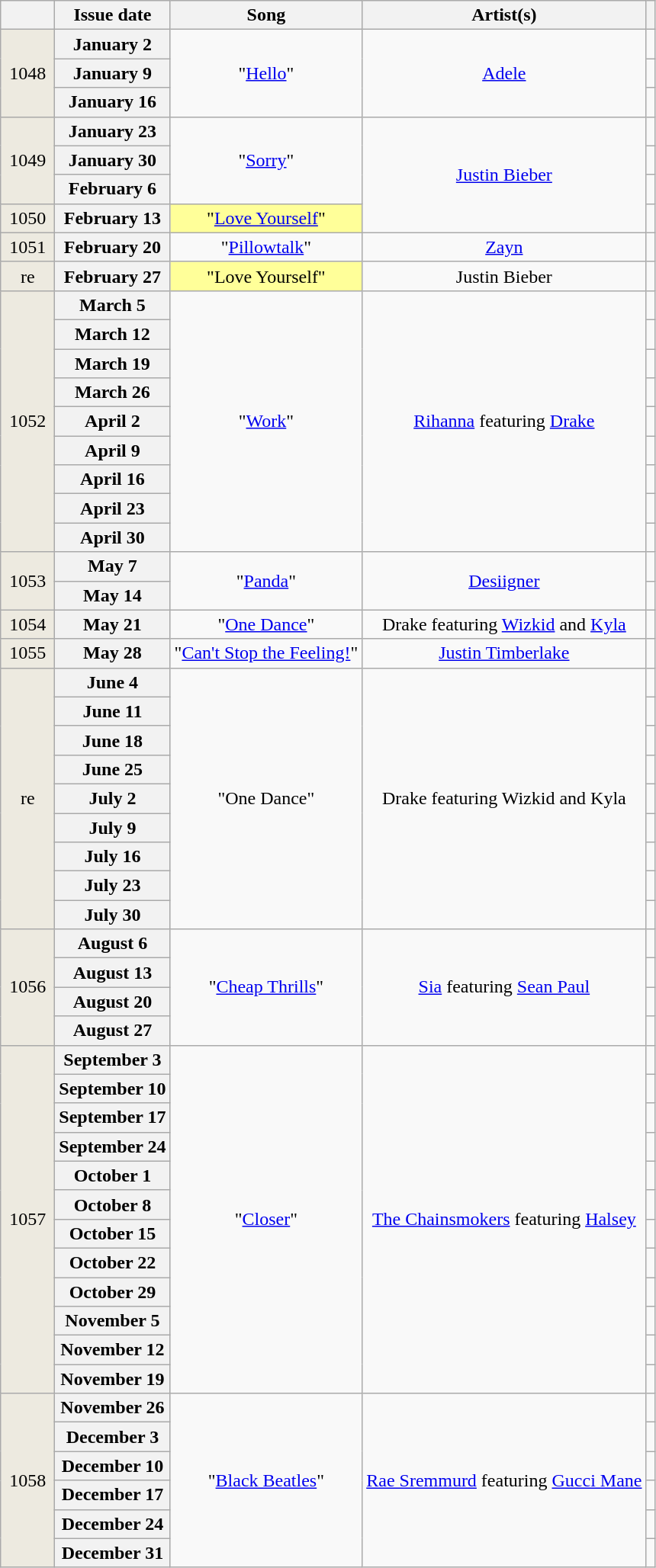<table class="wikitable plainrowheaders" style="text-align: center">
<tr>
<th width=40></th>
<th>Issue date</th>
<th>Song</th>
<th>Artist(s)</th>
<th></th>
</tr>
<tr>
<td bgcolor=#EDEAE0 align=center rowspan=3>1048</td>
<th scope="row">January 2</th>
<td rowspan=3>"<a href='#'>Hello</a>"</td>
<td rowspan=3><a href='#'>Adele</a></td>
<td></td>
</tr>
<tr>
<th scope="row">January 9</th>
<td></td>
</tr>
<tr>
<th scope="row">January 16</th>
<td></td>
</tr>
<tr>
<td bgcolor=#EDEAE0 align=center rowspan=3>1049</td>
<th scope="row">January 23</th>
<td rowspan=3>"<a href='#'>Sorry</a>"</td>
<td rowspan=4><a href='#'>Justin Bieber</a></td>
<td></td>
</tr>
<tr>
<th scope="row">January 30</th>
<td></td>
</tr>
<tr>
<th scope="row">February 6</th>
<td></td>
</tr>
<tr>
<td bgcolor=#EDEAE0 align=center>1050</td>
<th scope="row">February 13</th>
<td bgcolor=#FFFF99>"<a href='#'>Love Yourself</a>" </td>
<td></td>
</tr>
<tr>
<td bgcolor=#EDEAE0 align=center>1051</td>
<th scope="row">February 20</th>
<td>"<a href='#'>Pillowtalk</a>"</td>
<td><a href='#'>Zayn</a></td>
<td></td>
</tr>
<tr>
<td bgcolor=#EDEAE0 align=center>re</td>
<th scope="row">February 27</th>
<td bgcolor=#FFFF99>"Love Yourself" </td>
<td>Justin Bieber</td>
<td></td>
</tr>
<tr>
<td bgcolor=#EDEAE0 align=center rowspan=9>1052</td>
<th scope="row">March 5</th>
<td rowspan=9>"<a href='#'>Work</a>"</td>
<td rowspan=9><a href='#'>Rihanna</a> featuring <a href='#'>Drake</a></td>
<td></td>
</tr>
<tr>
<th scope="row">March 12</th>
<td></td>
</tr>
<tr>
<th scope="row">March 19</th>
<td></td>
</tr>
<tr>
<th scope="row">March 26</th>
<td></td>
</tr>
<tr>
<th scope="row">April 2</th>
<td></td>
</tr>
<tr>
<th scope="row">April 9</th>
<td></td>
</tr>
<tr>
<th scope="row">April 16</th>
<td></td>
</tr>
<tr>
<th scope="row">April 23</th>
<td></td>
</tr>
<tr>
<th scope="row">April 30</th>
<td></td>
</tr>
<tr>
<td bgcolor=#EDEAE0 align=center rowspan=2>1053</td>
<th scope="row">May 7</th>
<td rowspan=2>"<a href='#'>Panda</a>"</td>
<td rowspan=2><a href='#'>Desiigner</a></td>
<td></td>
</tr>
<tr>
<th scope="row">May 14</th>
<td></td>
</tr>
<tr>
<td bgcolor=#EDEAE0 align=center>1054</td>
<th scope="row">May 21</th>
<td>"<a href='#'>One Dance</a>"</td>
<td>Drake featuring <a href='#'>Wizkid</a> and <a href='#'>Kyla</a></td>
<td></td>
</tr>
<tr>
<td bgcolor=#EDEAE0 align=center>1055</td>
<th scope="row">May 28</th>
<td>"<a href='#'>Can't Stop the Feeling!</a>"</td>
<td><a href='#'>Justin Timberlake</a></td>
<td></td>
</tr>
<tr>
<td bgcolor=#EDEAE0 align=center rowspan=9>re</td>
<th scope="row">June 4</th>
<td rowspan=9>"One Dance"</td>
<td rowspan=9>Drake featuring Wizkid and Kyla</td>
<td></td>
</tr>
<tr>
<th scope="row">June 11</th>
<td></td>
</tr>
<tr>
<th scope="row">June 18</th>
<td></td>
</tr>
<tr>
<th scope="row">June 25</th>
<td></td>
</tr>
<tr>
<th scope="row">July 2</th>
<td></td>
</tr>
<tr>
<th scope="row">July 9</th>
<td></td>
</tr>
<tr>
<th scope="row">July 16</th>
<td></td>
</tr>
<tr>
<th scope="row">July 23</th>
<td></td>
</tr>
<tr>
<th scope="row">July 30</th>
<td></td>
</tr>
<tr>
<td bgcolor=#EDEAE0 align=center rowspan=4>1056</td>
<th scope="row">August 6</th>
<td rowspan=4>"<a href='#'>Cheap Thrills</a>"</td>
<td rowspan=4><a href='#'>Sia</a> featuring <a href='#'>Sean Paul</a></td>
<td></td>
</tr>
<tr>
<th scope="row">August 13</th>
<td></td>
</tr>
<tr>
<th scope="row">August 20</th>
<td></td>
</tr>
<tr>
<th scope="row">August 27</th>
<td></td>
</tr>
<tr>
<td bgcolor=#EDEAE0 align=center rowspan=12>1057</td>
<th scope="row">September 3</th>
<td rowspan=12>"<a href='#'>Closer</a>"</td>
<td rowspan=12><a href='#'>The Chainsmokers</a> featuring <a href='#'>Halsey</a></td>
<td></td>
</tr>
<tr>
<th scope="row">September 10</th>
<td></td>
</tr>
<tr>
<th scope="row">September 17</th>
<td></td>
</tr>
<tr>
<th scope="row">September 24</th>
<td></td>
</tr>
<tr>
<th scope="row">October 1</th>
<td></td>
</tr>
<tr>
<th scope="row">October 8</th>
<td></td>
</tr>
<tr>
<th scope="row">October 15</th>
<td></td>
</tr>
<tr>
<th scope="row">October 22</th>
<td></td>
</tr>
<tr>
<th scope="row">October 29</th>
<td></td>
</tr>
<tr>
<th scope="row">November 5</th>
<td></td>
</tr>
<tr>
<th scope="row">November 12</th>
<td></td>
</tr>
<tr>
<th scope="row">November 19</th>
<td></td>
</tr>
<tr>
<td bgcolor=#EDEAE0 align=center rowspan=6>1058</td>
<th scope="row">November 26</th>
<td rowspan=6>"<a href='#'>Black Beatles</a>"</td>
<td rowspan=6><a href='#'>Rae Sremmurd</a> featuring <a href='#'>Gucci Mane</a></td>
<td></td>
</tr>
<tr>
<th scope="row">December 3</th>
<td></td>
</tr>
<tr>
<th scope="row">December 10</th>
<td></td>
</tr>
<tr>
<th scope="row">December 17</th>
<td></td>
</tr>
<tr>
<th scope="row">December 24</th>
<td></td>
</tr>
<tr>
<th scope="row">December 31</th>
<td></td>
</tr>
</table>
